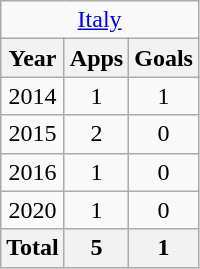<table class="wikitable" style="text-align: center;">
<tr>
<td colspan=3><a href='#'>Italy</a></td>
</tr>
<tr>
<th>Year</th>
<th>Apps</th>
<th>Goals</th>
</tr>
<tr>
<td>2014</td>
<td>1</td>
<td>1</td>
</tr>
<tr>
<td>2015</td>
<td>2</td>
<td>0</td>
</tr>
<tr>
<td>2016</td>
<td>1</td>
<td>0</td>
</tr>
<tr>
<td>2020</td>
<td>1</td>
<td>0</td>
</tr>
<tr>
<th>Total</th>
<th>5</th>
<th>1</th>
</tr>
</table>
